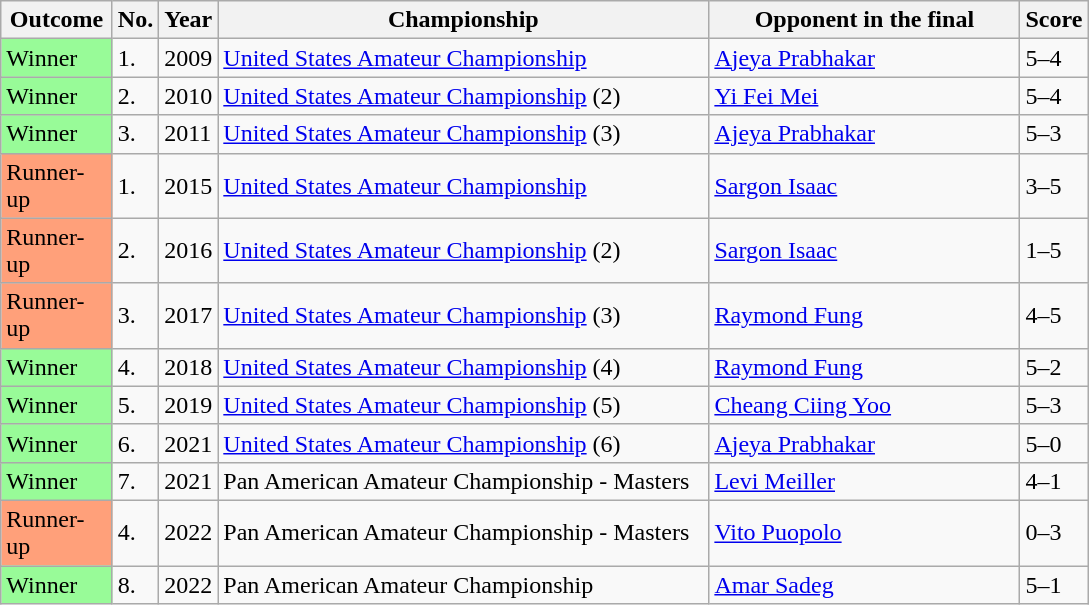<table class="sortable wikitable">
<tr>
<th width="67">Outcome</th>
<th width="20">No.</th>
<th width="30">Year</th>
<th width="320">Championship</th>
<th width="200">Opponent in the final</th>
<th width="30">Score</th>
</tr>
<tr>
<td style="background:#98fb98;">Winner</td>
<td>1.</td>
<td>2009</td>
<td><a href='#'>United States Amateur Championship</a></td>
<td> <a href='#'>Ajeya Prabhakar</a></td>
<td>5–4</td>
</tr>
<tr>
<td style="background:#98fb98;">Winner</td>
<td>2.</td>
<td>2010</td>
<td><a href='#'>United States Amateur Championship</a> (2)</td>
<td> <a href='#'>Yi Fei Mei</a></td>
<td>5–4</td>
</tr>
<tr>
<td style="background:#98fb98;">Winner</td>
<td>3.</td>
<td>2011</td>
<td><a href='#'>United States Amateur Championship</a> (3)</td>
<td> <a href='#'>Ajeya Prabhakar</a></td>
<td>5–3</td>
</tr>
<tr>
<td style="background:#ffa07a;">Runner-up</td>
<td>1.</td>
<td>2015</td>
<td><a href='#'>United States Amateur Championship</a></td>
<td> <a href='#'>Sargon Isaac</a></td>
<td>3–5</td>
</tr>
<tr>
<td style="background:#ffa07a;">Runner-up</td>
<td>2.</td>
<td>2016</td>
<td><a href='#'>United States Amateur Championship</a> (2)</td>
<td> <a href='#'>Sargon Isaac</a></td>
<td>1–5</td>
</tr>
<tr>
<td style="background:#ffa07a;">Runner-up</td>
<td>3.</td>
<td>2017</td>
<td><a href='#'>United States Amateur Championship</a> (3)</td>
<td> <a href='#'>Raymond Fung</a></td>
<td>4–5</td>
</tr>
<tr>
<td style="background:#98fb98;">Winner</td>
<td>4.</td>
<td>2018</td>
<td><a href='#'>United States Amateur Championship</a> (4)</td>
<td> <a href='#'>Raymond Fung</a></td>
<td>5–2</td>
</tr>
<tr>
<td style="background:#98fb98;">Winner</td>
<td>5.</td>
<td>2019</td>
<td><a href='#'>United States Amateur Championship</a> (5)</td>
<td> <a href='#'>Cheang Ciing Yoo</a></td>
<td>5–3</td>
</tr>
<tr>
<td style="background:#98fb98;">Winner</td>
<td>6.</td>
<td>2021</td>
<td><a href='#'>United States Amateur Championship</a> (6)</td>
<td> <a href='#'>Ajeya Prabhakar</a></td>
<td>5–0</td>
</tr>
<tr>
<td style="background:#98fb98;">Winner</td>
<td>7.</td>
<td>2021</td>
<td>Pan American Amateur Championship - Masters</td>
<td> <a href='#'>Levi Meiller</a></td>
<td>4–1</td>
</tr>
<tr>
<td style="background:#ffa07a;">Runner-up</td>
<td>4.</td>
<td>2022</td>
<td>Pan American Amateur Championship - Masters</td>
<td> <a href='#'>Vito Puopolo</a></td>
<td>0–3</td>
</tr>
<tr>
<td style="background:#98fb98;">Winner</td>
<td>8.</td>
<td>2022</td>
<td>Pan American Amateur Championship</td>
<td> <a href='#'>Amar Sadeg</a></td>
<td>5–1</td>
</tr>
</table>
